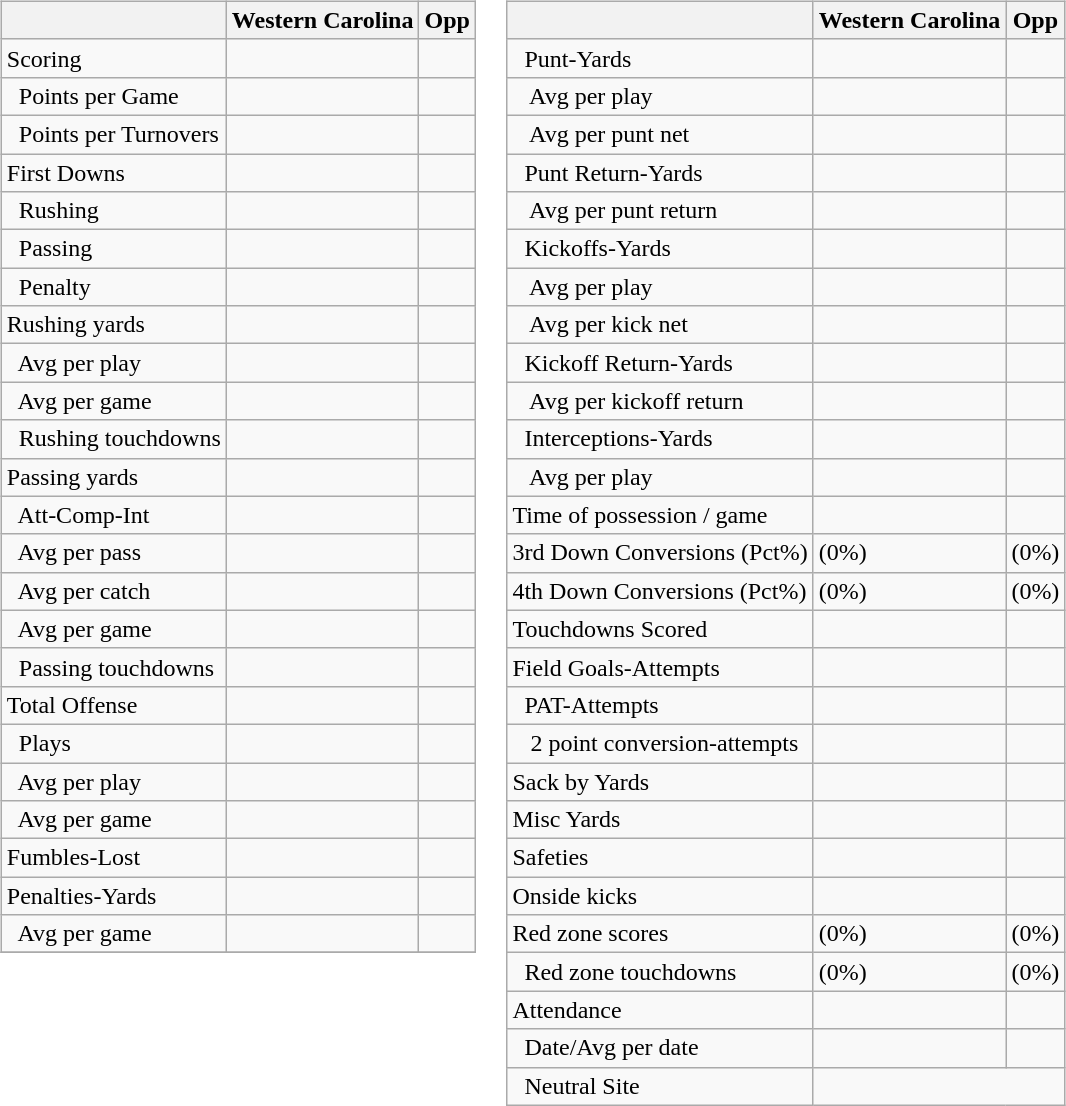<table>
<tr>
<td valign="top"><br><table class="wikitable" style="white-space:nowrap;">
<tr>
<th></th>
<th>Western Carolina</th>
<th>Opp</th>
</tr>
<tr>
<td>Scoring</td>
<td></td>
<td></td>
</tr>
<tr>
<td>  Points per Game</td>
<td></td>
<td></td>
</tr>
<tr>
<td>  Points per Turnovers</td>
<td></td>
<td></td>
</tr>
<tr>
<td>First Downs</td>
<td></td>
<td></td>
</tr>
<tr>
<td>  Rushing</td>
<td></td>
<td></td>
</tr>
<tr>
<td>  Passing</td>
<td></td>
<td></td>
</tr>
<tr>
<td>  Penalty</td>
<td></td>
<td></td>
</tr>
<tr>
<td>Rushing yards</td>
<td></td>
<td></td>
</tr>
<tr>
<td>  Avg per play</td>
<td></td>
<td></td>
</tr>
<tr>
<td>  Avg per game</td>
<td></td>
<td></td>
</tr>
<tr>
<td>  Rushing touchdowns</td>
<td></td>
<td></td>
</tr>
<tr>
<td>Passing yards</td>
<td></td>
<td></td>
</tr>
<tr>
<td>  Att-Comp-Int</td>
<td></td>
<td></td>
</tr>
<tr>
<td>  Avg per pass</td>
<td></td>
<td></td>
</tr>
<tr>
<td>  Avg per catch</td>
<td></td>
<td></td>
</tr>
<tr>
<td>  Avg per game</td>
<td></td>
<td></td>
</tr>
<tr>
<td>  Passing touchdowns</td>
<td></td>
<td></td>
</tr>
<tr>
<td>Total Offense</td>
<td></td>
<td></td>
</tr>
<tr>
<td>  Plays</td>
<td></td>
<td></td>
</tr>
<tr>
<td>  Avg per play</td>
<td></td>
<td></td>
</tr>
<tr>
<td>  Avg per game</td>
<td></td>
<td></td>
</tr>
<tr>
<td>Fumbles-Lost</td>
<td></td>
<td></td>
</tr>
<tr>
<td>Penalties-Yards</td>
<td></td>
<td></td>
</tr>
<tr>
<td>  Avg per game</td>
<td></td>
<td></td>
</tr>
<tr>
</tr>
</table>
</td>
<td valign="top"><br><table class="wikitable" style="white-space:nowrap;">
<tr>
<th></th>
<th>Western Carolina</th>
<th>Opp</th>
</tr>
<tr>
<td>  Punt-Yards</td>
<td></td>
<td></td>
</tr>
<tr>
<td>   Avg per play</td>
<td></td>
<td></td>
</tr>
<tr>
<td>   Avg per punt net</td>
<td></td>
<td></td>
</tr>
<tr>
<td>  Punt Return-Yards</td>
<td></td>
<td></td>
</tr>
<tr>
<td>   Avg per punt return</td>
<td></td>
<td></td>
</tr>
<tr>
<td>  Kickoffs-Yards</td>
<td></td>
<td></td>
</tr>
<tr>
<td>   Avg per play</td>
<td></td>
<td></td>
</tr>
<tr>
<td>   Avg per kick net</td>
<td></td>
<td></td>
</tr>
<tr>
<td>  Kickoff Return-Yards</td>
<td></td>
<td></td>
</tr>
<tr>
<td>   Avg per kickoff return</td>
<td></td>
<td></td>
</tr>
<tr>
<td>  Interceptions-Yards</td>
<td></td>
<td></td>
</tr>
<tr>
<td>   Avg per play</td>
<td></td>
<td></td>
</tr>
<tr>
<td>Time of possession / game</td>
<td></td>
<td></td>
</tr>
<tr>
<td>3rd Down Conversions (Pct%)</td>
<td>(0%)</td>
<td>(0%)</td>
</tr>
<tr>
<td>4th Down Conversions (Pct%)</td>
<td>(0%)</td>
<td>(0%)</td>
</tr>
<tr>
<td>Touchdowns Scored</td>
<td></td>
<td></td>
</tr>
<tr>
<td>Field Goals-Attempts</td>
<td></td>
<td></td>
</tr>
<tr>
<td>  PAT-Attempts</td>
<td></td>
<td></td>
</tr>
<tr>
<td>   2 point conversion-attempts</td>
<td></td>
<td></td>
</tr>
<tr>
<td>Sack by Yards</td>
<td></td>
<td></td>
</tr>
<tr>
<td>Misc Yards</td>
<td></td>
<td></td>
</tr>
<tr>
<td>Safeties</td>
<td></td>
<td></td>
</tr>
<tr>
<td>Onside kicks</td>
<td></td>
<td></td>
</tr>
<tr>
<td>Red zone scores</td>
<td>(0%)</td>
<td>(0%)</td>
</tr>
<tr>
<td>  Red zone touchdowns</td>
<td>(0%)</td>
<td>(0%)</td>
</tr>
<tr>
<td>Attendance</td>
<td></td>
<td></td>
</tr>
<tr>
<td>  Date/Avg per date</td>
<td></td>
<td></td>
</tr>
<tr>
<td>  Neutral Site</td>
<td colspan="2" align="center"></td>
</tr>
</table>
</td>
</tr>
</table>
